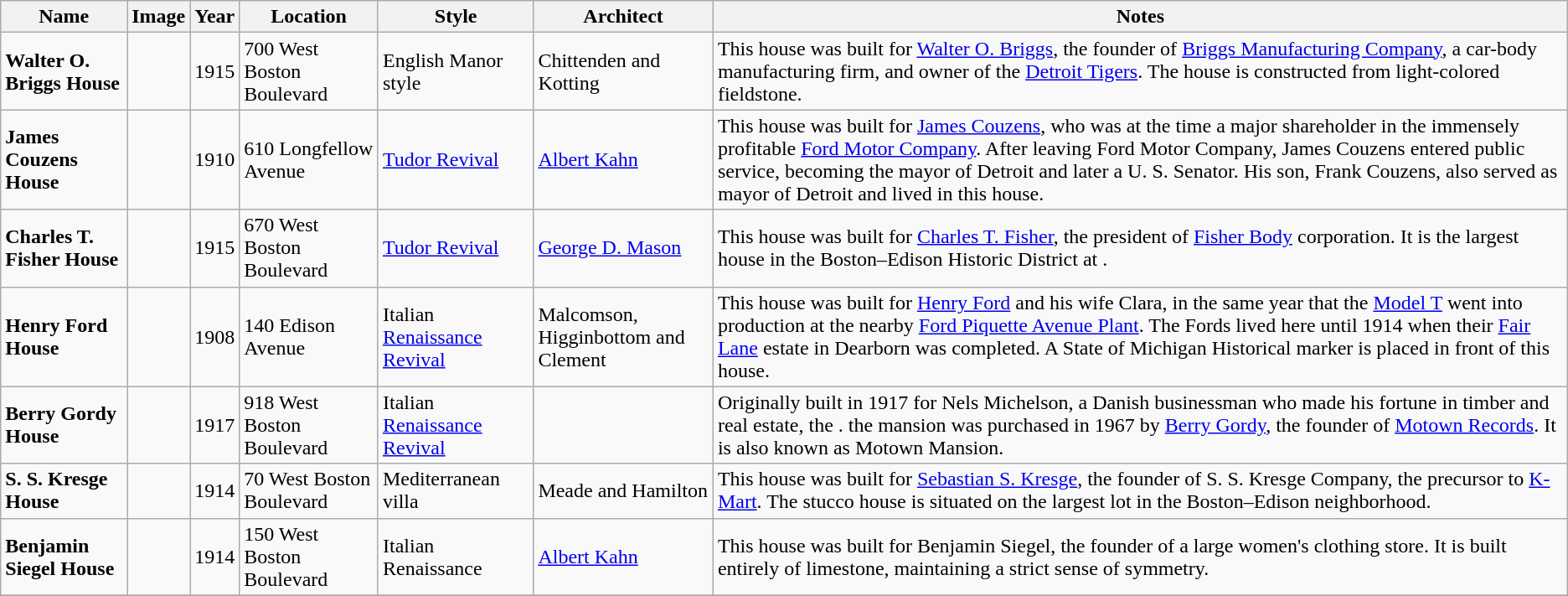<table class="wikitable sortable">
<tr>
<th style="background:light gray; color:black">Name</th>
<th class="unsortable" style="background:light gray; color:black">Image</th>
<th style="background:light gray; color:black">Year</th>
<th class="unsortable" style="background:light gray; color:black">Location</th>
<th class="unsortable" style="background:light gray; color:black">Style</th>
<th class="unsortable" style="background:light gray; color:black">Architect</th>
<th class="unsortable" style="background:light gray; color:black">Notes</th>
</tr>
<tr>
<td><strong>Walter O. Briggs House</strong></td>
<td></td>
<td>1915</td>
<td>700 West Boston Boulevard</td>
<td>English Manor style</td>
<td>Chittenden and Kotting</td>
<td>This house was built for <a href='#'>Walter O. Briggs</a>, the founder of <a href='#'>Briggs Manufacturing Company</a>, a car-body manufacturing firm, and owner of the <a href='#'>Detroit Tigers</a>. The house is constructed from light-colored fieldstone.</td>
</tr>
<tr>
<td><strong>James Couzens House</strong></td>
<td></td>
<td>1910</td>
<td>610 Longfellow Avenue</td>
<td><a href='#'>Tudor Revival</a></td>
<td><a href='#'>Albert Kahn</a></td>
<td>This house was built for <a href='#'>James Couzens</a>, who was at the time a major shareholder in the immensely profitable <a href='#'>Ford Motor Company</a>. After leaving Ford Motor Company, James Couzens entered public service, becoming the mayor of Detroit and later a U. S. Senator. His son, Frank Couzens, also served as mayor of Detroit and lived in this house.</td>
</tr>
<tr>
<td><strong>Charles T. Fisher House</strong></td>
<td></td>
<td>1915</td>
<td>670 West Boston Boulevard</td>
<td><a href='#'>Tudor Revival</a></td>
<td><a href='#'>George D. Mason</a></td>
<td>This house was built for <a href='#'>Charles T. Fisher</a>, the president of <a href='#'>Fisher Body</a> corporation. It is the largest house in the Boston–Edison Historic District at .</td>
</tr>
<tr>
<td><strong>Henry Ford House</strong></td>
<td></td>
<td>1908</td>
<td>140 Edison Avenue</td>
<td>Italian <a href='#'>Renaissance Revival</a></td>
<td>Malcomson, Higginbottom and Clement</td>
<td>This house was built for <a href='#'>Henry Ford</a> and his wife Clara, in the same year that the <a href='#'>Model T</a> went into production at the nearby <a href='#'>Ford Piquette Avenue Plant</a>. The Fords lived here until 1914 when their <a href='#'>Fair Lane</a> estate in Dearborn was completed. A State of Michigan Historical marker is placed in front of this house.</td>
</tr>
<tr>
<td><strong>Berry Gordy House</strong></td>
<td></td>
<td>1917</td>
<td>918 West Boston Boulevard</td>
<td>Italian <a href='#'>Renaissance Revival</a></td>
<td></td>
<td>Originally built in 1917 for Nels Michelson, a Danish businessman who made his fortune in timber and real estate, the . the mansion was purchased in 1967 by <a href='#'>Berry Gordy</a>, the founder of <a href='#'>Motown Records</a>. It is also known as Motown Mansion.</td>
</tr>
<tr>
<td><strong>S. S. Kresge House</strong></td>
<td></td>
<td>1914</td>
<td>70 West Boston Boulevard</td>
<td>Mediterranean villa</td>
<td>Meade and Hamilton</td>
<td>This house was built for <a href='#'>Sebastian S. Kresge</a>, the founder of S. S. Kresge Company, the precursor to <a href='#'>K-Mart</a>. The stucco house is situated on the largest lot in the Boston–Edison neighborhood.</td>
</tr>
<tr>
<td><strong>Benjamin Siegel House</strong></td>
<td></td>
<td>1914</td>
<td>150 West Boston Boulevard</td>
<td>Italian Renaissance </td>
<td><a href='#'>Albert Kahn</a></td>
<td>This house was built for Benjamin Siegel, the founder of a large women's clothing store. It is built entirely of limestone, maintaining a strict sense of symmetry.</td>
</tr>
<tr>
</tr>
</table>
